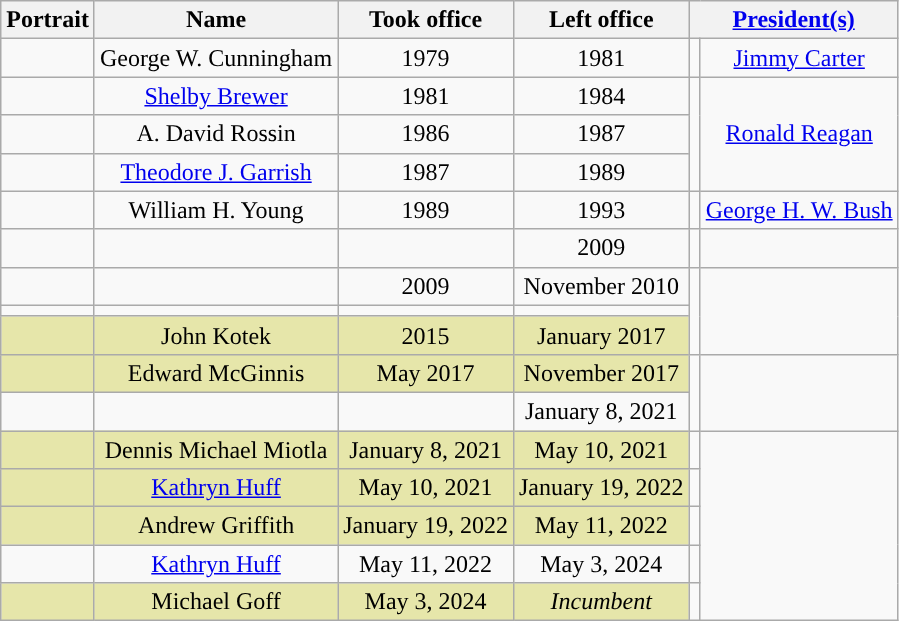<table class="wikitable" style="text-align:center">
<tr>
<th>Portrait</th>
<th>Name</th>
<th>Took office</th>
<th>Left office</th>
<th colspan="2"><a href='#'>President(s)</a></th>
</tr>
<tr>
<td></td>
<td>George W. Cunningham</td>
<td>1979</td>
<td>1981</td>
<td style="background: "></td>
<td><a href='#'>Jimmy Carter</a></td>
</tr>
<tr>
<td></td>
<td><a href='#'>Shelby Brewer</a></td>
<td>1981</td>
<td>1984</td>
<td rowspan="3" style="background: "></td>
<td rowspan="3"><a href='#'>Ronald Reagan</a></td>
</tr>
<tr>
<td></td>
<td>A. David Rossin</td>
<td>1986</td>
<td>1987</td>
</tr>
<tr>
<td></td>
<td><a href='#'>Theodore J. Garrish</a></td>
<td>1987</td>
<td>1989</td>
</tr>
<tr>
<td></td>
<td>William H. Young</td>
<td>1989</td>
<td>1993</td>
<td style="background: "></td>
<td><a href='#'>George H. W. Bush</a></td>
</tr>
<tr>
<td></td>
<td></td>
<td></td>
<td>2009</td>
<td style="background: "></td>
<td></td>
</tr>
<tr>
<td></td>
<td></td>
<td>2009</td>
<td>November 2010</td>
<td rowspan="3" style="background: "></td>
<td rowspan="3"></td>
</tr>
<tr>
<td></td>
<td></td>
<td></td>
<td></td>
</tr>
<tr>
<td style="background:#e6e6aa;"></td>
<td style="background:#e6e6aa;">John Kotek</td>
<td style="background:#e6e6aa;">2015</td>
<td style="background:#e6e6aa;">January 2017</td>
</tr>
<tr>
<td style="background:#e6e6aa;"></td>
<td style="background:#e6e6aa;">Edward McGinnis</td>
<td style="background:#e6e6aa;">May 2017</td>
<td style="background:#e6e6aa;">November 2017</td>
<td rowspan="2" style="background: "></td>
<td rowspan="2"></td>
</tr>
<tr>
<td></td>
<td></td>
<td></td>
<td>January 8, 2021</td>
</tr>
<tr>
<td style="background:#e6e6aa;"></td>
<td style="background:#e6e6aa;">Dennis Michael Miotla</td>
<td style="background:#e6e6aa;">January 8, 2021</td>
<td style="background:#e6e6aa;">May 10, 2021</td>
<td style="background: "></td>
<td rowspan="5"></td>
</tr>
<tr>
<td style="background:#e6e6aa;"></td>
<td style="background:#e6e6aa;"><a href='#'>Kathryn Huff</a></td>
<td style="background:#e6e6aa;">May 10, 2021</td>
<td style="background:#e6e6aa;">January 19, 2022</td>
<td style="background: "></td>
</tr>
<tr>
<td style="background:#e6e6aa;"></td>
<td style="background:#e6e6aa;">Andrew Griffith</td>
<td style="background:#e6e6aa;">January 19, 2022</td>
<td style="background:#e6e6aa;">May 11, 2022</td>
<td style="background: "></td>
</tr>
<tr>
<td></td>
<td><a href='#'>Kathryn Huff</a></td>
<td>May 11, 2022</td>
<td>May 3, 2024</td>
<td style="background: "></td>
</tr>
<tr>
<td style="background:#e6e6aa;"></td>
<td style="background:#e6e6aa;">Michael Goff</td>
<td style="background:#e6e6aa;">May 3, 2024</td>
<td style="background:#e6e6aa;"><em>Incumbent</em></td>
<td style="background: "></td>
</tr>
</table>
